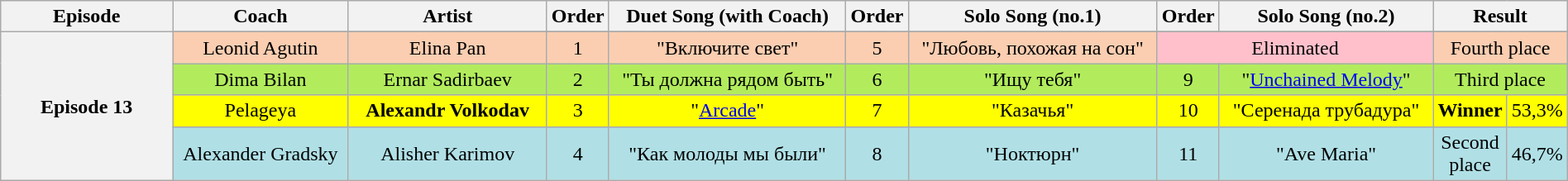<table class="wikitable" style="text-align:center; width:100%;">
<tr>
<th scope="col" width="13%">Episode</th>
<th scope="col" width="13%">Coach</th>
<th scope="col" width="15%">Artist</th>
<th scope="col" width="02%">Order</th>
<th scope="col" width="18%">Duet Song (with Coach)</th>
<th scope="col" width="02%">Order</th>
<th scope="col" width="19%">Solo Song (no.1)</th>
<th scope="col" width="02%">Order</th>
<th scope="col" width="18%">Solo Song (no.2)</th>
<th colspan="2" width="11%">Result</th>
</tr>
<tr>
<th rowspan=5>Episode 13<br><small></small></th>
</tr>
<tr bgcolor="#FBCEB1">
<td>Leonid Agutin</td>
<td>Elina Pan</td>
<td>1</td>
<td>"Включите свет"</td>
<td>5</td>
<td>"Любовь, похожая на сон"</td>
<td colspan=2 style="background:pink">Eliminated</td>
<td colspan="2">Fourth place</td>
</tr>
<tr bgcolor="#B2EC5D">
<td>Dima Bilan</td>
<td>Ernar Sadirbaev</td>
<td>2</td>
<td>"Ты должна рядом быть"</td>
<td>6</td>
<td>"Ищу тебя"</td>
<td>9</td>
<td>"<a href='#'>Unchained Melody</a>"</td>
<td colspan="2">Third place</td>
</tr>
<tr bgcolor=yellow>
<td>Pelageya</td>
<td><strong>Alexandr Volkodav</strong></td>
<td>3</td>
<td>"<a href='#'>Arcade</a>"</td>
<td>7</td>
<td>"Казачья"</td>
<td>10</td>
<td>"Серенада трубадура"</td>
<td><strong>Winner</strong></td>
<td>53,3%</td>
</tr>
<tr bgcolor="#B0E0E6">
<td>Alexander Gradsky</td>
<td>Alisher Karimov</td>
<td>4</td>
<td>"Как молоды мы были"</td>
<td>8</td>
<td>"Ноктюрн"</td>
<td>11</td>
<td>"Ave Maria"</td>
<td>Second place</td>
<td>46,7%</td>
</tr>
</table>
